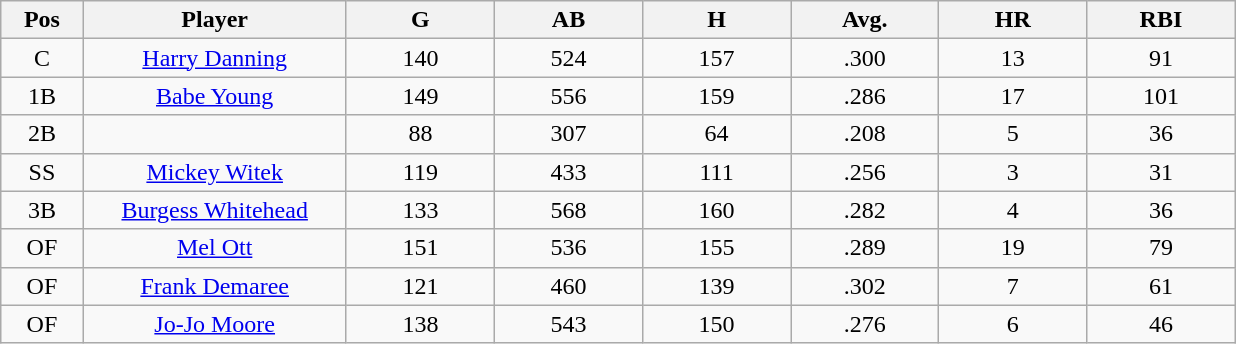<table class="wikitable sortable">
<tr>
<th bgcolor="#DDDDFF" width="5%">Pos</th>
<th bgcolor="#DDDDFF" width="16%">Player</th>
<th bgcolor="#DDDDFF" width="9%">G</th>
<th bgcolor="#DDDDFF" width="9%">AB</th>
<th bgcolor="#DDDDFF" width="9%">H</th>
<th bgcolor="#DDDDFF" width="9%">Avg.</th>
<th bgcolor="#DDDDFF" width="9%">HR</th>
<th bgcolor="#DDDDFF" width="9%">RBI</th>
</tr>
<tr align="center">
<td>C</td>
<td><a href='#'>Harry Danning</a></td>
<td>140</td>
<td>524</td>
<td>157</td>
<td>.300</td>
<td>13</td>
<td>91</td>
</tr>
<tr align=center>
<td>1B</td>
<td><a href='#'>Babe Young</a></td>
<td>149</td>
<td>556</td>
<td>159</td>
<td>.286</td>
<td>17</td>
<td>101</td>
</tr>
<tr align=center>
<td>2B</td>
<td></td>
<td>88</td>
<td>307</td>
<td>64</td>
<td>.208</td>
<td>5</td>
<td>36</td>
</tr>
<tr align="center">
<td>SS</td>
<td><a href='#'>Mickey Witek</a></td>
<td>119</td>
<td>433</td>
<td>111</td>
<td>.256</td>
<td>3</td>
<td>31</td>
</tr>
<tr align=center>
<td>3B</td>
<td><a href='#'>Burgess Whitehead</a></td>
<td>133</td>
<td>568</td>
<td>160</td>
<td>.282</td>
<td>4</td>
<td>36</td>
</tr>
<tr align=center>
<td>OF</td>
<td><a href='#'>Mel Ott</a></td>
<td>151</td>
<td>536</td>
<td>155</td>
<td>.289</td>
<td>19</td>
<td>79</td>
</tr>
<tr align=center>
<td>OF</td>
<td><a href='#'>Frank Demaree</a></td>
<td>121</td>
<td>460</td>
<td>139</td>
<td>.302</td>
<td>7</td>
<td>61</td>
</tr>
<tr align=center>
<td>OF</td>
<td><a href='#'>Jo-Jo Moore</a></td>
<td>138</td>
<td>543</td>
<td>150</td>
<td>.276</td>
<td>6</td>
<td>46</td>
</tr>
</table>
